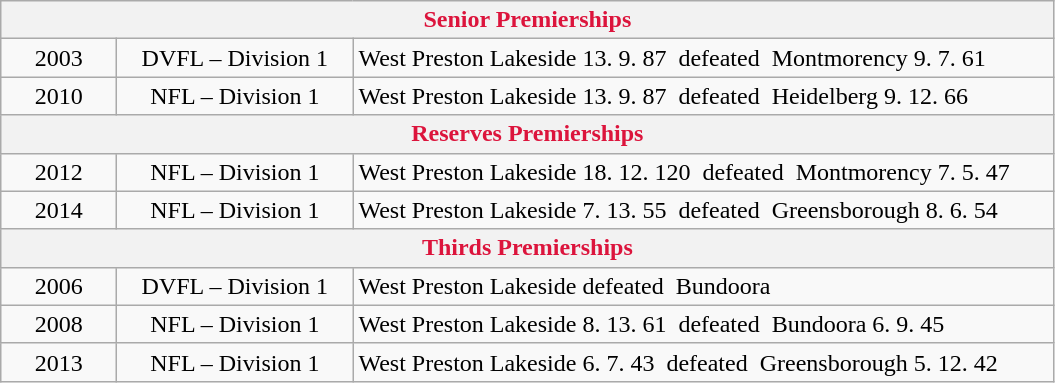<table class="wikitable">
<tr>
<th colspan="3" align="center" style="color:crimson">Senior Premierships</th>
</tr>
<tr>
<td width="70" align="center">2003</td>
<td width="150" align="center">DVFL – Division 1</td>
<td width="460">West Preston Lakeside 13. 9. 87  defeated  Montmorency 9. 7. 61</td>
</tr>
<tr>
<td width="70" align="center">2010</td>
<td width="150" align="center">NFL – Division 1</td>
<td width="460">West Preston Lakeside 13. 9. 87  defeated  Heidelberg 9. 12. 66</td>
</tr>
<tr>
<th colspan="3" align="center" style="color:crimson">Reserves  Premierships</th>
</tr>
<tr>
<td width="70" align="center">2012</td>
<td width="150" align="center">NFL – Division 1</td>
<td width="460">West Preston Lakeside 18. 12. 120  defeated  Montmorency 7. 5. 47</td>
</tr>
<tr>
<td width="70" align="center">2014</td>
<td width="150" align="center">NFL – Division 1</td>
<td width="460">West Preston Lakeside 7. 13. 55  defeated  Greensborough 8. 6. 54</td>
</tr>
<tr>
<th colspan="3" align="center" style="color:crimson">Thirds Premierships</th>
</tr>
<tr>
<td align="center">2006</td>
<td align="center">DVFL – Division 1</td>
<td>West Preston Lakeside defeated  Bundoora</td>
</tr>
<tr>
<td align="center">2008</td>
<td align="center">NFL – Division 1</td>
<td>West Preston Lakeside 8. 13. 61  defeated  Bundoora 6. 9. 45</td>
</tr>
<tr>
<td align="center">2013</td>
<td align="center">NFL – Division 1</td>
<td>West Preston Lakeside 6. 7. 43  defeated   Greensborough 5. 12. 42</td>
</tr>
</table>
